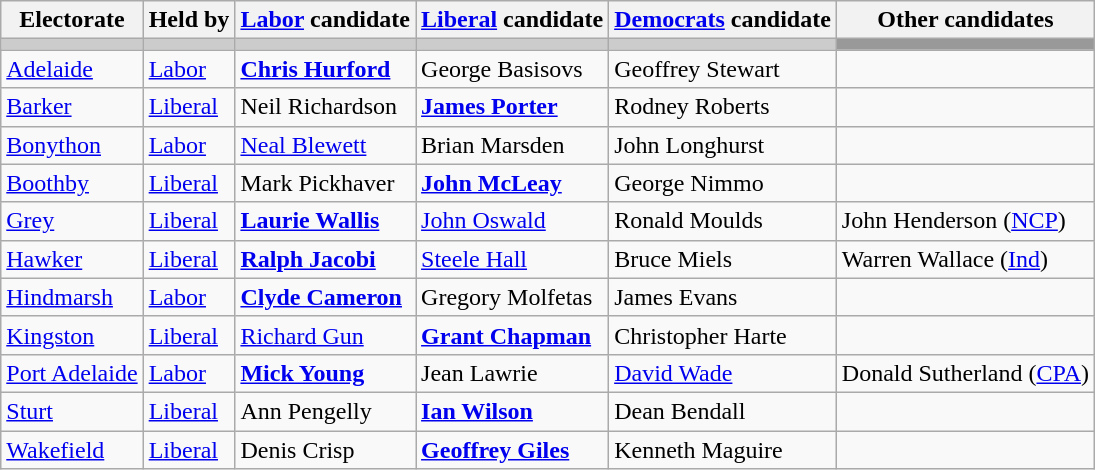<table class="wikitable">
<tr>
<th>Electorate</th>
<th>Held by</th>
<th><a href='#'>Labor</a> candidate</th>
<th><a href='#'>Liberal</a> candidate</th>
<th><a href='#'>Democrats</a> candidate</th>
<th>Other candidates</th>
</tr>
<tr bgcolor="#cccccc">
<td></td>
<td></td>
<td></td>
<td></td>
<td></td>
<td bgcolor="#999999"></td>
</tr>
<tr>
<td><a href='#'>Adelaide</a></td>
<td><a href='#'>Labor</a></td>
<td><strong><a href='#'>Chris Hurford</a></strong></td>
<td>George Basisovs</td>
<td>Geoffrey Stewart</td>
<td></td>
</tr>
<tr>
<td><a href='#'>Barker</a></td>
<td><a href='#'>Liberal</a></td>
<td>Neil Richardson</td>
<td><strong><a href='#'>James Porter</a></strong></td>
<td>Rodney Roberts</td>
<td></td>
</tr>
<tr>
<td><a href='#'>Bonython</a></td>
<td><a href='#'>Labor</a></td>
<td><a href='#'>Neal Blewett</a></td>
<td>Brian Marsden</td>
<td>John Longhurst</td>
<td></td>
</tr>
<tr>
<td><a href='#'>Boothby</a></td>
<td><a href='#'>Liberal</a></td>
<td>Mark Pickhaver</td>
<td><strong><a href='#'>John McLeay</a></strong></td>
<td>George Nimmo</td>
<td></td>
</tr>
<tr>
<td><a href='#'>Grey</a></td>
<td><a href='#'>Liberal</a></td>
<td><strong><a href='#'>Laurie Wallis</a></strong></td>
<td><a href='#'>John Oswald</a></td>
<td>Ronald Moulds</td>
<td>John Henderson (<a href='#'>NCP</a>)</td>
</tr>
<tr>
<td><a href='#'>Hawker</a></td>
<td><a href='#'>Liberal</a></td>
<td><strong><a href='#'>Ralph Jacobi</a></strong></td>
<td><a href='#'>Steele Hall</a></td>
<td>Bruce Miels</td>
<td>Warren Wallace (<a href='#'>Ind</a>)</td>
</tr>
<tr>
<td><a href='#'>Hindmarsh</a></td>
<td><a href='#'>Labor</a></td>
<td><strong><a href='#'>Clyde Cameron</a></strong></td>
<td>Gregory Molfetas</td>
<td>James Evans</td>
<td></td>
</tr>
<tr>
<td><a href='#'>Kingston</a></td>
<td><a href='#'>Liberal</a></td>
<td><a href='#'>Richard Gun</a></td>
<td><strong><a href='#'>Grant Chapman</a></strong></td>
<td>Christopher Harte</td>
<td></td>
</tr>
<tr>
<td><a href='#'>Port Adelaide</a></td>
<td><a href='#'>Labor</a></td>
<td><strong><a href='#'>Mick Young</a></strong></td>
<td>Jean Lawrie</td>
<td><a href='#'>David Wade</a></td>
<td>Donald Sutherland (<a href='#'>CPA</a>)</td>
</tr>
<tr>
<td><a href='#'>Sturt</a></td>
<td><a href='#'>Liberal</a></td>
<td>Ann Pengelly</td>
<td><strong><a href='#'>Ian Wilson</a></strong></td>
<td>Dean Bendall</td>
<td></td>
</tr>
<tr>
<td><a href='#'>Wakefield</a></td>
<td><a href='#'>Liberal</a></td>
<td>Denis Crisp</td>
<td><strong><a href='#'>Geoffrey Giles</a></strong></td>
<td>Kenneth Maguire</td>
<td></td>
</tr>
</table>
